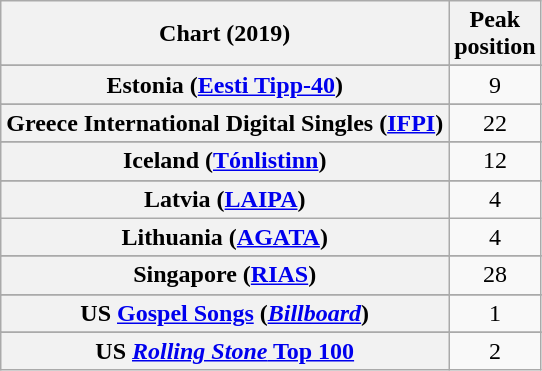<table class="wikitable sortable plainrowheaders" style="text-align:center">
<tr>
<th scope="col">Chart (2019)</th>
<th scope="col">Peak<br>position</th>
</tr>
<tr>
</tr>
<tr>
</tr>
<tr>
</tr>
<tr>
</tr>
<tr>
</tr>
<tr>
</tr>
<tr>
</tr>
<tr>
</tr>
<tr>
<th scope="row">Estonia (<a href='#'>Eesti Tipp-40</a>)</th>
<td>9</td>
</tr>
<tr>
</tr>
<tr>
<th scope="row">Greece International Digital Singles (<a href='#'>IFPI</a>)</th>
<td>22</td>
</tr>
<tr>
</tr>
<tr>
<th scope="row">Iceland (<a href='#'>Tónlistinn</a>)</th>
<td>12</td>
</tr>
<tr>
</tr>
<tr>
</tr>
<tr>
<th scope="row">Latvia (<a href='#'>LAIPA</a>)</th>
<td>4</td>
</tr>
<tr>
<th scope="row">Lithuania (<a href='#'>AGATA</a>)</th>
<td>4</td>
</tr>
<tr>
</tr>
<tr>
</tr>
<tr>
</tr>
<tr>
</tr>
<tr>
<th scope="row">Singapore (<a href='#'>RIAS</a>)</th>
<td>28</td>
</tr>
<tr>
</tr>
<tr>
</tr>
<tr>
</tr>
<tr>
</tr>
<tr>
</tr>
<tr>
</tr>
<tr>
</tr>
<tr>
<th scope="row">US <a href='#'>Gospel Songs</a> (<em><a href='#'>Billboard</a></em>)</th>
<td>1</td>
</tr>
<tr>
</tr>
<tr>
</tr>
<tr>
<th scope="row">US <a href='#'><em>Rolling Stone</em> Top 100</a></th>
<td>2</td>
</tr>
</table>
